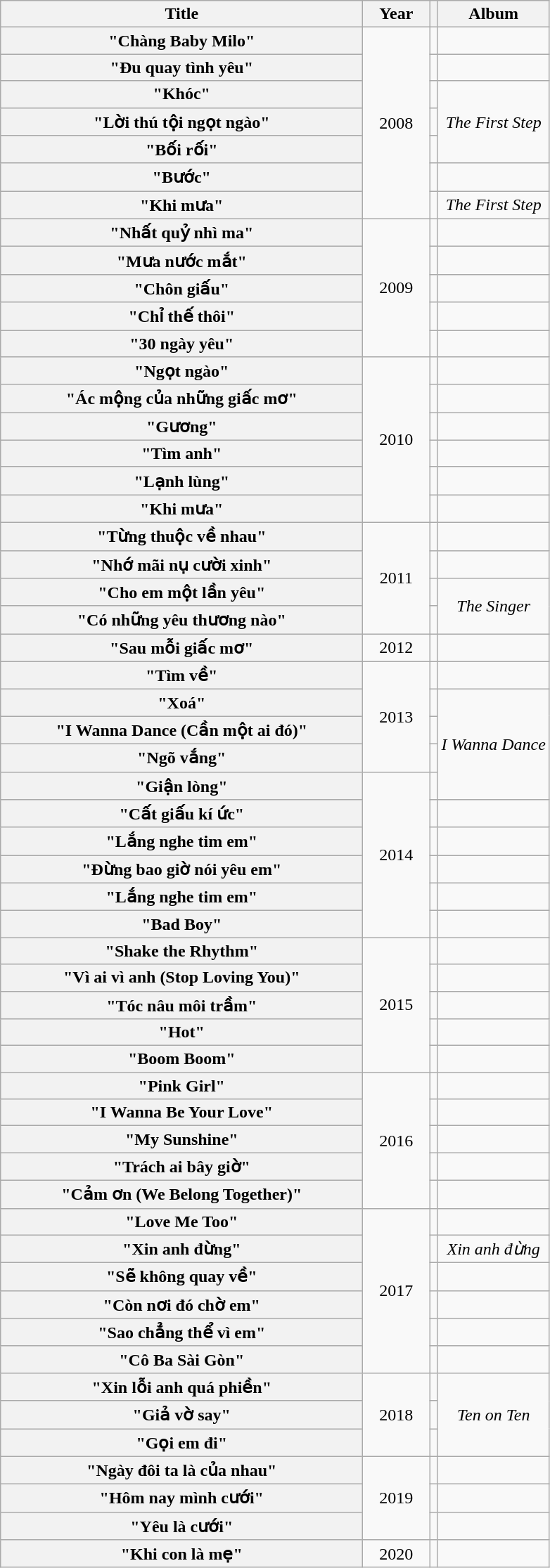<table class="wikitable plainrowheaders" style="text-align:center;" border="1">
<tr>
<th scope="col" style="width:21em;">Title</th>
<th scope="col" style="width:3.5em;">Year</th>
<th scope="col" class="unsortable"></th>
<th>Album</th>
</tr>
<tr>
<th scope="row">"Chàng Baby Milo"</th>
<td rowspan="7">2008</td>
<td></td>
<td></td>
</tr>
<tr>
<th scope="row">"Đu quay tình yêu"</th>
<td></td>
<td></td>
</tr>
<tr>
<th scope="row">"Khóc" </th>
<td></td>
<td rowspan="3"><em>The First Step</em></td>
</tr>
<tr>
<th scope="row">"Lời thú tội ngọt ngào"</th>
<td></td>
</tr>
<tr>
<th scope="row">"Bối rối"</th>
<td></td>
</tr>
<tr>
<th scope="row">"Bước"</th>
<td></td>
<td></td>
</tr>
<tr>
<th scope="row">"Khi mưa"</th>
<td></td>
<td><em>The First Step</em></td>
</tr>
<tr>
<th scope="row">"Nhất quỷ nhì ma"</th>
<td rowspan="5">2009</td>
<td></td>
<td></td>
</tr>
<tr>
<th scope="row">"Mưa nước mắt"</th>
<td></td>
<td></td>
</tr>
<tr>
<th scope="row">"Chôn giấu"</th>
<td></td>
<td></td>
</tr>
<tr>
<th scope="row">"Chỉ thế thôi"</th>
<td></td>
<td></td>
</tr>
<tr>
<th scope="row">"30 ngày yêu"</th>
<td></td>
<td></td>
</tr>
<tr>
<th scope="row">"Ngọt ngào"</th>
<td rowspan="6">2010</td>
<td></td>
<td></td>
</tr>
<tr>
<th scope="row">"Ác mộng của những giấc mơ"</th>
<td></td>
<td></td>
</tr>
<tr>
<th scope="row">"Gương"</th>
<td></td>
<td></td>
</tr>
<tr>
<th scope="row">"Tìm anh"</th>
<td></td>
<td></td>
</tr>
<tr>
<th scope="row">"Lạnh lùng"</th>
<td></td>
<td></td>
</tr>
<tr>
<th scope="row">"Khi mưa"</th>
<td></td>
<td></td>
</tr>
<tr>
<th scope="row">"Từng thuộc về nhau"</th>
<td rowspan="4">2011</td>
<td></td>
<td></td>
</tr>
<tr>
<th scope="row">"Nhớ mãi nụ cười xinh"</th>
<td></td>
<td></td>
</tr>
<tr>
<th scope="row">"Cho em một lần yêu"</th>
<td></td>
<td rowspan="2"><em>The Singer</em></td>
</tr>
<tr>
<th scope="row">"Có những yêu thương nào"</th>
<td></td>
</tr>
<tr>
<th scope="row">"Sau mỗi giấc mơ"</th>
<td>2012</td>
<td></td>
<td></td>
</tr>
<tr>
<th scope="row">"Tìm về"</th>
<td rowspan="4">2013</td>
<td></td>
<td></td>
</tr>
<tr>
<th scope="row">"Xoá"</th>
<td></td>
<td rowspan="4"><em>I Wanna Dance</em></td>
</tr>
<tr>
<th scope="row">"I Wanna Dance (Cần một ai đó)"</th>
<td></td>
</tr>
<tr>
<th scope="row">"Ngõ vắng"</th>
<td></td>
</tr>
<tr>
<th scope="row">"Giận lòng"</th>
<td rowspan="6">2014</td>
<td></td>
</tr>
<tr>
<th scope="row">"Cất giấu kí ức"</th>
<td></td>
<td></td>
</tr>
<tr>
<th scope="row">"Lắng nghe tim em"</th>
<td></td>
<td></td>
</tr>
<tr>
<th scope="row">"Đừng bao giờ nói yêu em"</th>
<td></td>
<td></td>
</tr>
<tr>
<th scope="row">"Lắng nghe tim em"</th>
<td></td>
<td></td>
</tr>
<tr>
<th scope="row">"Bad Boy"</th>
<td></td>
<td></td>
</tr>
<tr>
<th scope="row">"Shake the Rhythm"</th>
<td rowspan="5">2015</td>
<td></td>
<td></td>
</tr>
<tr>
<th scope="row">"Vì ai vì anh (Stop Loving You)"</th>
<td></td>
<td></td>
</tr>
<tr>
<th scope="row">"Tóc nâu môi trầm"</th>
<td></td>
<td></td>
</tr>
<tr>
<th scope="row">"Hot"</th>
<td></td>
<td></td>
</tr>
<tr>
<th scope="row">"Boom Boom" </th>
<td></td>
<td></td>
</tr>
<tr>
<th scope="row">"Pink Girl"</th>
<td rowspan="5">2016</td>
<td></td>
<td></td>
</tr>
<tr>
<th scope="row">"I Wanna Be Your Love"</th>
<td></td>
<td></td>
</tr>
<tr>
<th scope="row">"My Sunshine"</th>
<td></td>
<td></td>
</tr>
<tr>
<th scope="row">"Trách ai bây giờ"</th>
<td></td>
<td></td>
</tr>
<tr>
<th scope="row">"Cảm ơn (We Belong Together)"</th>
<td></td>
<td></td>
</tr>
<tr>
<th scope="row">"Love Me Too"</th>
<td rowspan="6">2017</td>
<td></td>
<td></td>
</tr>
<tr>
<th scope="row">"Xin anh đừng"</th>
<td></td>
<td><em>Xin anh đừng</em></td>
</tr>
<tr>
<th scope="row">"Sẽ không quay về" </th>
<td></td>
<td></td>
</tr>
<tr>
<th scope="row">"Còn nơi đó chờ em"</th>
<td></td>
<td></td>
</tr>
<tr>
<th scope="row">"Sao chẳng thể vì em"</th>
<td></td>
<td></td>
</tr>
<tr>
<th scope="row">"Cô Ba Sài Gòn"</th>
<td></td>
<td></td>
</tr>
<tr>
<th scope="row">"Xin lỗi anh quá phiền"</th>
<td rowspan="3">2018</td>
<td></td>
<td rowspan="3"><em>Ten on Ten</em></td>
</tr>
<tr>
<th scope="row">"Giả vờ say"</th>
<td></td>
</tr>
<tr>
<th scope="row">"Gọi em đi"</th>
<td></td>
</tr>
<tr>
<th scope="row">"Ngày đôi ta là của nhau" </th>
<td rowspan="3">2019</td>
<td></td>
<td></td>
</tr>
<tr>
<th scope="row">"Hôm nay mình cưới" </th>
<td></td>
<td></td>
</tr>
<tr>
<th scope="row">"Yêu là cưới" </th>
<td></td>
<td></td>
</tr>
<tr>
<th scope="row">"Khi con là mẹ"</th>
<td>2020</td>
<td></td>
<td></td>
</tr>
</table>
